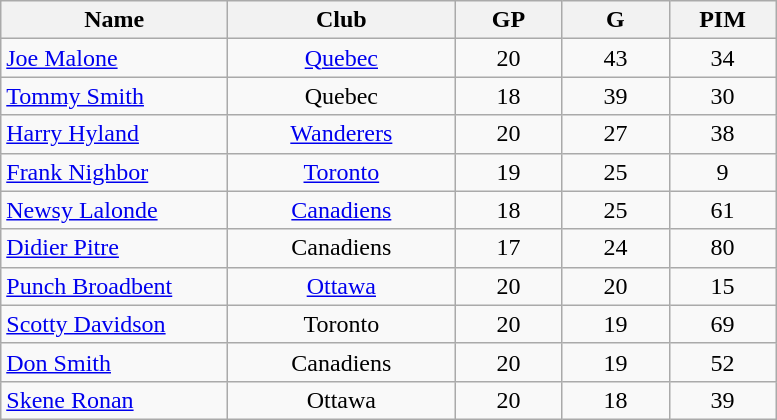<table class="wikitable" style="text-align:center;">
<tr>
<th style="width:9em">Name</th>
<th style="width:9em">Club</th>
<th style="width:4em">GP</th>
<th style="width:4em">G</th>
<th style="width:4em">PIM</th>
</tr>
<tr>
<td align="left"><a href='#'>Joe Malone</a></td>
<td><a href='#'>Quebec</a></td>
<td>20</td>
<td>43</td>
<td>34</td>
</tr>
<tr>
<td align="left"><a href='#'>Tommy Smith</a></td>
<td>Quebec</td>
<td>18</td>
<td>39</td>
<td>30</td>
</tr>
<tr>
<td align="left"><a href='#'>Harry Hyland</a></td>
<td><a href='#'>Wanderers</a></td>
<td>20</td>
<td>27</td>
<td>38</td>
</tr>
<tr>
<td align="left"><a href='#'>Frank Nighbor</a></td>
<td><a href='#'>Toronto</a></td>
<td>19</td>
<td>25</td>
<td>9</td>
</tr>
<tr>
<td align="left"><a href='#'>Newsy Lalonde</a></td>
<td><a href='#'>Canadiens</a></td>
<td>18</td>
<td>25</td>
<td>61</td>
</tr>
<tr>
<td align="left"><a href='#'>Didier Pitre</a></td>
<td>Canadiens</td>
<td>17</td>
<td>24</td>
<td>80</td>
</tr>
<tr>
<td align="left"><a href='#'>Punch Broadbent</a></td>
<td><a href='#'>Ottawa</a></td>
<td>20</td>
<td>20</td>
<td>15</td>
</tr>
<tr>
<td align="left"><a href='#'>Scotty Davidson</a></td>
<td>Toronto</td>
<td>20</td>
<td>19</td>
<td>69</td>
</tr>
<tr>
<td align="left"><a href='#'>Don Smith</a></td>
<td>Canadiens</td>
<td>20</td>
<td>19</td>
<td>52</td>
</tr>
<tr>
<td align="left"><a href='#'>Skene Ronan</a></td>
<td>Ottawa</td>
<td>20</td>
<td>18</td>
<td>39</td>
</tr>
</table>
